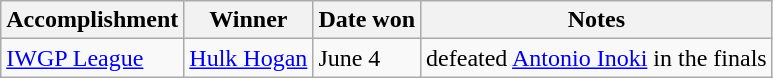<table class="wikitable">
<tr>
<th>Accomplishment</th>
<th>Winner</th>
<th>Date won</th>
<th>Notes</th>
</tr>
<tr>
<td><a href='#'>IWGP League</a></td>
<td><a href='#'>Hulk Hogan</a></td>
<td>June 4</td>
<td>defeated <a href='#'>Antonio Inoki</a> in the finals</td>
</tr>
</table>
